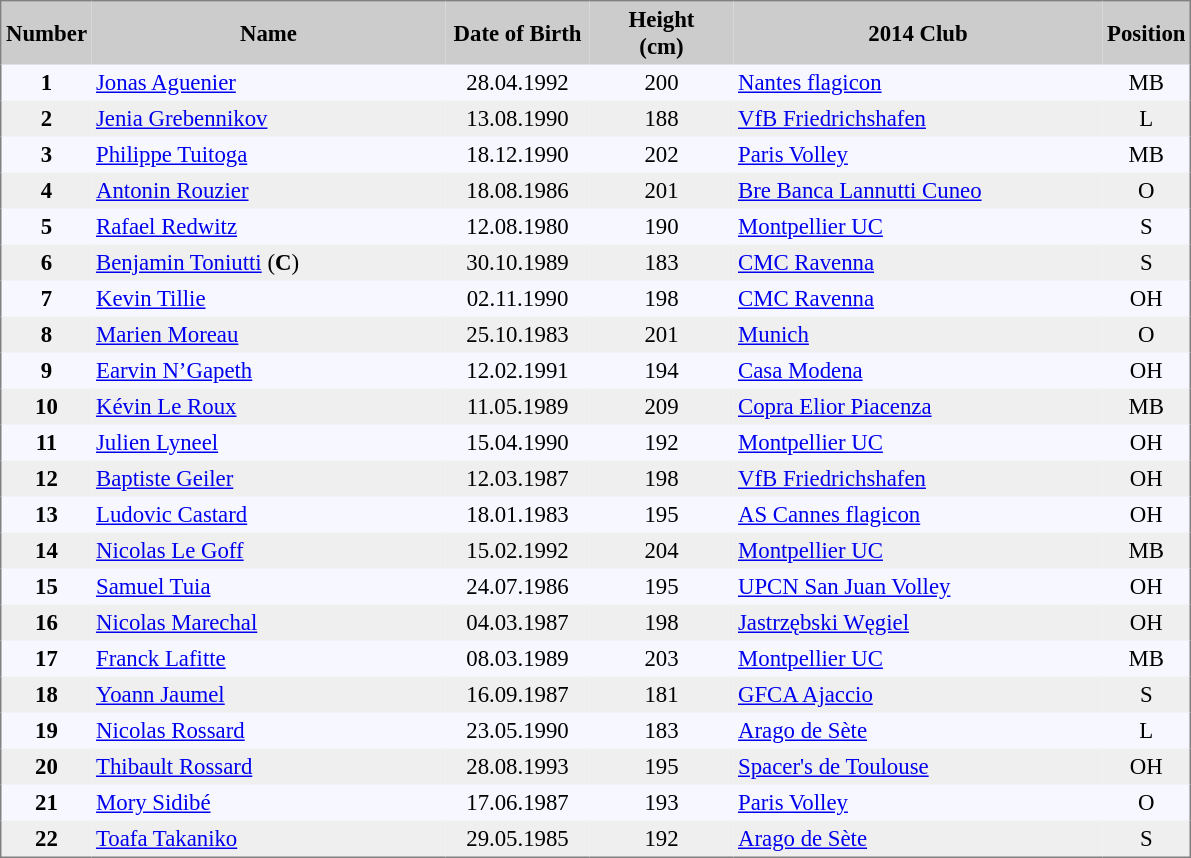<table cellpadding="3" style="background: #f7f8ff; font-size: 95%; border: 1px solid gray; border-collapse: collapse;">
<tr style="background:#ccc;">
<th style="width: 10px;"><strong>Number</strong></th>
<th style="width: 230px;"><strong>Name</strong></th>
<th style="width: 90px;"><strong>Date of Birth</strong></th>
<th style="width: 90px;"><strong>Height<br>(cm)</strong></th>
<th style="width: 240px;"><strong>2014 Club</strong></th>
<th style="width: 50px;"><strong>Position</strong></th>
</tr>
<tr>
<td style="text-align:center;"><strong>1</strong></td>
<td><a href='#'>Jonas Aguenier</a></td>
<td style="text-align:center;">28.04.1992</td>
<td style="text-align:center;">200</td>
<td> <a href='#'>Nantes flagicon</a></td>
<td style="text-align:center;">MB</td>
</tr>
<tr style="background: #efefef;">
<td style="text-align:center;"><strong>2</strong></td>
<td><a href='#'>Jenia Grebennikov</a></td>
<td style="text-align:center;">13.08.1990</td>
<td style="text-align:center;">188</td>
<td> <a href='#'>VfB Friedrichshafen</a></td>
<td style="text-align:center;">L</td>
</tr>
<tr>
<td style="text-align:center;"><strong>3</strong></td>
<td><a href='#'>Philippe Tuitoga</a></td>
<td style="text-align:center;">18.12.1990</td>
<td style="text-align:center;">202</td>
<td> <a href='#'>Paris Volley</a></td>
<td style="text-align:center;">MB</td>
</tr>
<tr style="background: #efefef;">
<td style="text-align:center;"><strong>4</strong></td>
<td><a href='#'>Antonin Rouzier</a></td>
<td style="text-align:center;">18.08.1986</td>
<td style="text-align:center;">201</td>
<td> <a href='#'>Bre Banca Lannutti Cuneo</a></td>
<td style="text-align:center;">O</td>
</tr>
<tr>
<td style="text-align:center;"><strong>5</strong></td>
<td><a href='#'>Rafael Redwitz</a></td>
<td style="text-align:center;">12.08.1980</td>
<td style="text-align:center;">190</td>
<td> <a href='#'>Montpellier UC</a></td>
<td style="text-align:center;">S</td>
</tr>
<tr style="background: #efefef;">
<td style="text-align:center;"><strong>6</strong></td>
<td><a href='#'>Benjamin Toniutti</a> (<strong>C</strong>)</td>
<td style="text-align:center;">30.10.1989</td>
<td style="text-align:center;">183</td>
<td> <a href='#'>CMC Ravenna</a></td>
<td style="text-align:center;">S</td>
</tr>
<tr>
<td style="text-align:center;"><strong>7</strong></td>
<td><a href='#'>Kevin Tillie</a></td>
<td style="text-align:center;">02.11.1990</td>
<td style="text-align:center;">198</td>
<td> <a href='#'>CMC Ravenna</a></td>
<td style="text-align:center;">OH</td>
</tr>
<tr style="background: #efefef;">
<td style="text-align:center;"><strong>8</strong></td>
<td><a href='#'>Marien Moreau</a></td>
<td style="text-align:center;">25.10.1983</td>
<td style="text-align:center;">201</td>
<td> <a href='#'>Munich</a></td>
<td style="text-align:center;">O</td>
</tr>
<tr>
<td style="text-align:center;"><strong>9</strong></td>
<td><a href='#'>Earvin N’Gapeth</a></td>
<td style="text-align:center;">12.02.1991</td>
<td style="text-align:center;">194</td>
<td> <a href='#'>Casa Modena</a></td>
<td style="text-align:center;">OH</td>
</tr>
<tr style="background: #efefef;">
<td style="text-align:center;"><strong>10</strong></td>
<td><a href='#'>Kévin Le Roux</a></td>
<td style="text-align:center;">11.05.1989</td>
<td style="text-align:center;">209</td>
<td> <a href='#'>Copra Elior Piacenza</a></td>
<td style="text-align:center;">MB</td>
</tr>
<tr>
<td style="text-align:center;"><strong>11</strong></td>
<td><a href='#'>Julien Lyneel</a></td>
<td style="text-align:center;">15.04.1990</td>
<td style="text-align:center;">192</td>
<td> <a href='#'>Montpellier UC</a></td>
<td style="text-align:center;">OH</td>
</tr>
<tr style="background: #efefef;">
<td style="text-align:center;"><strong>12</strong></td>
<td><a href='#'>Baptiste Geiler</a></td>
<td style="text-align:center;">12.03.1987</td>
<td style="text-align:center;">198</td>
<td> <a href='#'>VfB Friedrichshafen</a></td>
<td style="text-align:center;">OH</td>
</tr>
<tr>
<td style="text-align:center;"><strong>13</strong></td>
<td><a href='#'>Ludovic Castard</a></td>
<td style="text-align:center;">18.01.1983</td>
<td style="text-align:center;">195</td>
<td> <a href='#'>AS Cannes flagicon</a></td>
<td style="text-align:center;">OH</td>
</tr>
<tr style="background: #efefef;">
<td style="text-align:center;"><strong>14</strong></td>
<td><a href='#'>Nicolas Le Goff</a></td>
<td style="text-align:center;">15.02.1992</td>
<td style="text-align:center;">204</td>
<td> <a href='#'>Montpellier UC</a></td>
<td style="text-align:center;">MB</td>
</tr>
<tr>
<td style="text-align:center;"><strong>15</strong></td>
<td><a href='#'>Samuel Tuia</a></td>
<td style="text-align:center;">24.07.1986</td>
<td style="text-align:center;">195</td>
<td> <a href='#'>UPCN San Juan Volley</a></td>
<td style="text-align:center;">OH</td>
</tr>
<tr style="background: #efefef;">
<td style="text-align:center;"><strong>16</strong></td>
<td><a href='#'>Nicolas Marechal</a></td>
<td style="text-align:center;">04.03.1987</td>
<td style="text-align:center;">198</td>
<td> <a href='#'>Jastrzębski Węgiel</a></td>
<td style="text-align:center;">OH</td>
</tr>
<tr>
<td style="text-align:center;"><strong>17</strong></td>
<td><a href='#'>Franck Lafitte</a></td>
<td style="text-align:center;">08.03.1989</td>
<td style="text-align:center;">203</td>
<td> <a href='#'>Montpellier UC</a></td>
<td style="text-align:center;">MB</td>
</tr>
<tr style="background: #efefef;">
<td style="text-align:center;"><strong>18</strong></td>
<td><a href='#'>Yoann Jaumel</a></td>
<td style="text-align:center;">16.09.1987</td>
<td style="text-align:center;">181</td>
<td> <a href='#'>GFCA Ajaccio</a></td>
<td style="text-align:center;">S</td>
</tr>
<tr>
<td style="text-align:center;"><strong>19</strong></td>
<td><a href='#'>Nicolas Rossard</a></td>
<td style="text-align:center;">23.05.1990</td>
<td style="text-align:center;">183</td>
<td> <a href='#'>Arago de Sète</a></td>
<td style="text-align:center;">L</td>
</tr>
<tr style="background: #efefef;">
<td style="text-align:center;"><strong>20</strong></td>
<td><a href='#'>Thibault Rossard</a></td>
<td style="text-align:center;">28.08.1993</td>
<td style="text-align:center;">195</td>
<td> <a href='#'>Spacer's de Toulouse</a></td>
<td style="text-align:center;">OH</td>
</tr>
<tr>
<td style="text-align:center;"><strong>21</strong></td>
<td><a href='#'>Mory Sidibé</a></td>
<td style="text-align:center;">17.06.1987</td>
<td style="text-align:center;">193</td>
<td> <a href='#'>Paris Volley</a></td>
<td style="text-align:center;">O</td>
</tr>
<tr style="background: #efefef;">
<td style="text-align:center;"><strong>22</strong></td>
<td><a href='#'>Toafa Takaniko</a></td>
<td style="text-align:center;">29.05.1985</td>
<td style="text-align:center;">192</td>
<td> <a href='#'>Arago de Sète</a></td>
<td style="text-align:center;">S</td>
</tr>
</table>
